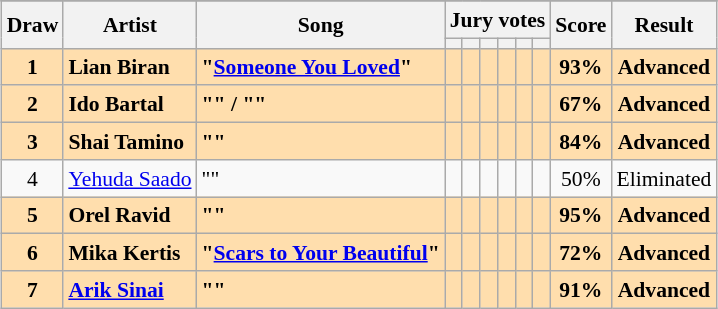<table class="sortable wikitable" style="margin: 1em auto 1em auto; text-align:center; font-size:90%; line-height:18px;">
<tr>
</tr>
<tr>
<th rowspan="2">Draw</th>
<th rowspan="2">Artist</th>
<th rowspan="2">Song</th>
<th colspan="6" class="unsortable">Jury votes</th>
<th rowspan="2">Score</th>
<th rowspan="2">Result</th>
</tr>
<tr>
<th class="unsortable"></th>
<th class="unsortable"></th>
<th class="unsortable"></th>
<th class="unsortable"></th>
<th class="unsortable"></th>
<th class="unsortable"></th>
</tr>
<tr style="font-weight:bold; background:navajowhite;">
<td>1</td>
<td align="left">Lian Biran</td>
<td align="left">"<a href='#'>Someone You Loved</a>"</td>
<td></td>
<td></td>
<td></td>
<td></td>
<td></td>
<td></td>
<td>93%</td>
<td>Advanced</td>
</tr>
<tr style="font-weight:bold; background:navajowhite;">
<td>2</td>
<td align="left">Ido Bartal</td>
<td align="left">"" / ""</td>
<td></td>
<td></td>
<td></td>
<td></td>
<td></td>
<td></td>
<td>67%</td>
<td>Advanced</td>
</tr>
<tr style="font-weight:bold; background:navajowhite;">
<td>3</td>
<td align="left">Shai Tamino</td>
<td align="left">""</td>
<td></td>
<td></td>
<td></td>
<td></td>
<td></td>
<td></td>
<td>84%</td>
<td>Advanced</td>
</tr>
<tr>
<td>4</td>
<td align="left"><a href='#'>Yehuda Saado</a></td>
<td align="left">""</td>
<td></td>
<td></td>
<td></td>
<td></td>
<td></td>
<td></td>
<td>50%</td>
<td>Eliminated</td>
</tr>
<tr style="font-weight:bold; background:navajowhite;">
<td>5</td>
<td align="left">Orel Ravid</td>
<td align="left">""</td>
<td></td>
<td></td>
<td></td>
<td></td>
<td></td>
<td></td>
<td>95%</td>
<td>Advanced</td>
</tr>
<tr style="font-weight:bold; background:navajowhite;">
<td>6</td>
<td align="left">Mika Kertis</td>
<td align="left">"<a href='#'>Scars to Your Beautiful</a>"</td>
<td></td>
<td></td>
<td></td>
<td></td>
<td></td>
<td></td>
<td>72%</td>
<td>Advanced</td>
</tr>
<tr style="font-weight:bold; background:navajowhite;">
<td>7</td>
<td align="left"><a href='#'>Arik Sinai</a></td>
<td align="left">""</td>
<td></td>
<td></td>
<td></td>
<td></td>
<td></td>
<td></td>
<td>91%</td>
<td>Advanced</td>
</tr>
</table>
